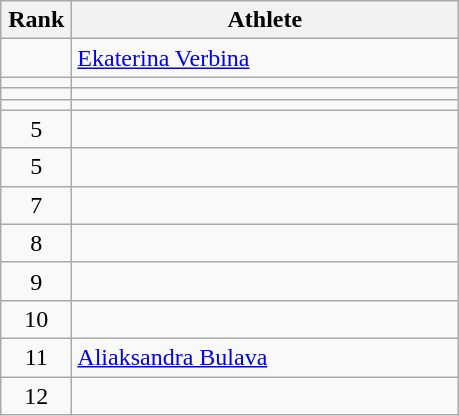<table class="wikitable" style="text-align: center;">
<tr>
<th width=40>Rank</th>
<th width=250>Athlete</th>
</tr>
<tr>
<td></td>
<td align="left"> <a href='#'>Ekaterina Verbina</a>  </td>
</tr>
<tr>
<td></td>
<td align="left"></td>
</tr>
<tr>
<td></td>
<td align="left"></td>
</tr>
<tr>
<td></td>
<td align="left"></td>
</tr>
<tr>
<td>5</td>
<td align="left"></td>
</tr>
<tr>
<td>5</td>
<td align="left"></td>
</tr>
<tr>
<td>7</td>
<td align="left"></td>
</tr>
<tr>
<td>8</td>
<td align="left"></td>
</tr>
<tr>
<td>9</td>
<td align="left"></td>
</tr>
<tr>
<td>10</td>
<td align="left"></td>
</tr>
<tr>
<td>11</td>
<td align="left"> <a href='#'>Aliaksandra Bulava</a> </td>
</tr>
<tr>
<td>12</td>
<td align="left"></td>
</tr>
</table>
